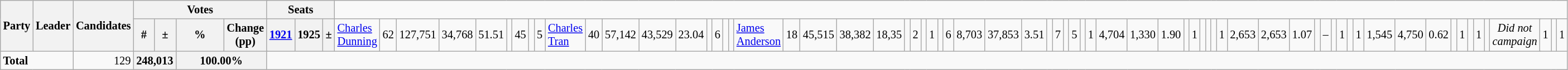<table class="wikitable" style="text-align:right; font-size:85%">
<tr>
<th rowspan="2" colspan="2" style="width:15%">Party</th>
<th rowspan="2">Leader</th>
<th rowspan="2">Candidates</th>
<th colspan="6">Votes</th>
<th colspan="3">Seats</th>
</tr>
<tr>
<th>#</th>
<th>±</th>
<th>%</th>
<th colspan="3">Change (pp)</th>
<th><a href='#'>1921</a></th>
<th>1925</th>
<th>±<br></th>
<td style="text-align:left;"><a href='#'>Charles Dunning</a></td>
<td>62</td>
<td>127,751</td>
<td>34,768</td>
<td>51.51</td>
<td></td>
<td>45</td>
<td></td>
<td>5<br></td>
<td style="text-align:left;"><a href='#'>Charles Tran</a></td>
<td>40</td>
<td>57,142</td>
<td>43,529</td>
<td>23.04</td>
<td></td>
<td>6</td>
<td></td>
<td><br></td>
<td style="text-align:left;"><a href='#'>James Anderson</a></td>
<td>18</td>
<td>45,515</td>
<td>38,382</td>
<td>18,35</td>
<td></td>
<td>2</td>
<td></td>
<td>1<br></td>
<td style="text-align:left;"></td>
<td>6</td>
<td>8,703</td>
<td>37,853</td>
<td>3.51</td>
<td></td>
<td>7</td>
<td></td>
<td>5<br></td>
<td style="text-align:left;"></td>
<td>1</td>
<td>4,704</td>
<td>1,330</td>
<td>1.90</td>
<td></td>
<td>1</td>
<td></td>
<td><br></td>
<td style="text-align:left;"></td>
<td>1</td>
<td>2,653</td>
<td>2,653</td>
<td>1.07</td>
<td></td>
<td>–</td>
<td></td>
<td>1<br></td>
<td style="text-align:left;"></td>
<td>1</td>
<td>1,545</td>
<td>4,750</td>
<td>0.62</td>
<td></td>
<td>1</td>
<td></td>
<td>1<br></td>
<td style="text-align:left;"></td>
<td colspan="7" style="text-align:center;"><em>Did not campaign</em></td>
<td>1</td>
<td></td>
<td>1</td>
</tr>
<tr>
<td colspan="3" style="text-align: left;"><strong>Total</strong></td>
<td>129</td>
<th colspan="2">248,013</th>
<th colspan="2">100.00%</th>
</tr>
</table>
